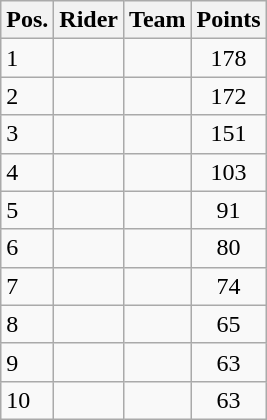<table class="wikitable sortable">
<tr>
<th>Pos.</th>
<th>Rider</th>
<th>Team</th>
<th>Points</th>
</tr>
<tr>
<td>1</td>
<td></td>
<td></td>
<td align=center>178</td>
</tr>
<tr>
<td>2</td>
<td></td>
<td></td>
<td align=center>172</td>
</tr>
<tr>
<td>3</td>
<td></td>
<td></td>
<td align=center>151</td>
</tr>
<tr>
<td>4</td>
<td></td>
<td></td>
<td align=center>103</td>
</tr>
<tr>
<td>5</td>
<td></td>
<td></td>
<td align=center>91</td>
</tr>
<tr>
<td>6</td>
<td></td>
<td></td>
<td align=center>80</td>
</tr>
<tr>
<td>7</td>
<td></td>
<td></td>
<td align=center>74</td>
</tr>
<tr>
<td>8</td>
<td></td>
<td></td>
<td align=center>65</td>
</tr>
<tr>
<td>9</td>
<td></td>
<td></td>
<td align=center>63</td>
</tr>
<tr>
<td>10</td>
<td></td>
<td></td>
<td align=center>63</td>
</tr>
</table>
